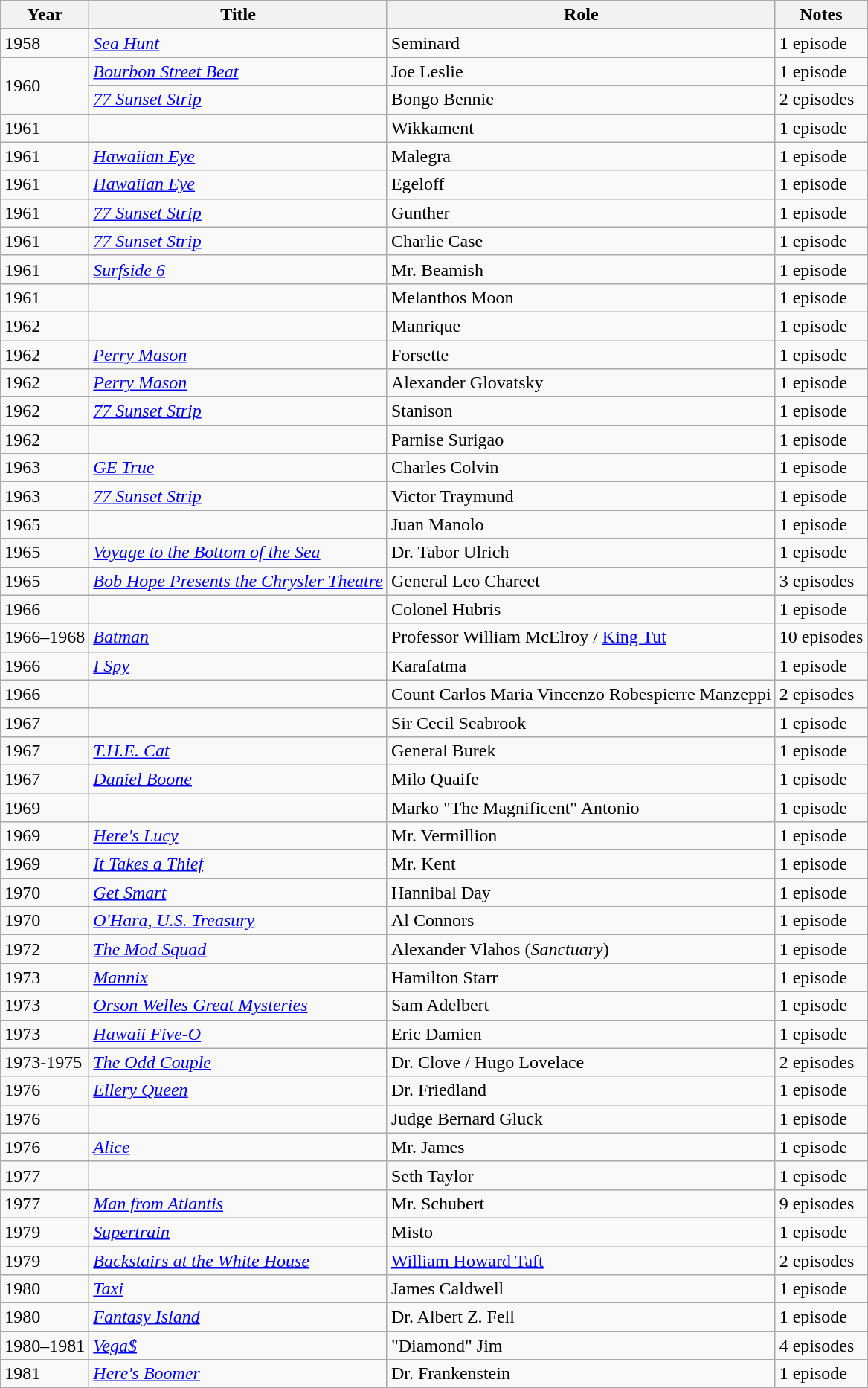<table class="wikitable sortable">
<tr>
<th>Year</th>
<th>Title</th>
<th>Role</th>
<th class="unsortable">Notes</th>
</tr>
<tr>
<td>1958</td>
<td><em><a href='#'>Sea Hunt</a></em></td>
<td>Seminard</td>
<td>1 episode</td>
</tr>
<tr>
<td rowspan=2>1960</td>
<td><em><a href='#'>Bourbon Street Beat</a></em></td>
<td>Joe Leslie</td>
<td>1 episode</td>
</tr>
<tr>
<td><em><a href='#'>77 Sunset Strip</a></em></td>
<td>Bongo Bennie</td>
<td>2 episodes</td>
</tr>
<tr>
<td>1961</td>
<td><em></em></td>
<td>Wikkament</td>
<td>1 episode</td>
</tr>
<tr>
<td>1961</td>
<td><em><a href='#'>Hawaiian Eye</a></em></td>
<td>Malegra</td>
<td>1 episode</td>
</tr>
<tr>
<td>1961</td>
<td><em><a href='#'>Hawaiian Eye</a></em></td>
<td>Egeloff</td>
<td>1 episode</td>
</tr>
<tr>
<td>1961</td>
<td><em><a href='#'>77 Sunset Strip</a></em></td>
<td>Gunther</td>
<td>1 episode</td>
</tr>
<tr>
<td>1961</td>
<td><em><a href='#'>77 Sunset Strip</a></em></td>
<td>Charlie Case</td>
<td>1 episode</td>
</tr>
<tr>
<td>1961</td>
<td><em><a href='#'>Surfside 6</a></em></td>
<td>Mr. Beamish</td>
<td>1 episode</td>
</tr>
<tr>
<td>1961</td>
<td><em></em></td>
<td>Melanthos Moon</td>
<td>1 episode</td>
</tr>
<tr>
<td>1962</td>
<td><em></em></td>
<td>Manrique</td>
<td>1 episode</td>
</tr>
<tr>
<td>1962</td>
<td><em><a href='#'>Perry Mason</a></em></td>
<td>Forsette</td>
<td>1 episode</td>
</tr>
<tr>
<td>1962</td>
<td><em><a href='#'>Perry Mason</a></em></td>
<td>Alexander Glovatsky</td>
<td>1 episode</td>
</tr>
<tr>
<td>1962</td>
<td><em><a href='#'>77 Sunset Strip</a></em></td>
<td>Stanison</td>
<td>1 episode</td>
</tr>
<tr>
<td>1962</td>
<td><em></em></td>
<td>Parnise Surigao</td>
<td>1 episode</td>
</tr>
<tr>
<td>1963</td>
<td><em><a href='#'>GE True</a></em></td>
<td>Charles Colvin</td>
<td>1 episode</td>
</tr>
<tr>
<td>1963</td>
<td><em><a href='#'>77 Sunset Strip</a></em></td>
<td>Victor Traymund</td>
<td>1 episode</td>
</tr>
<tr>
<td>1965</td>
<td><em></em></td>
<td>Juan Manolo</td>
<td>1 episode</td>
</tr>
<tr>
<td>1965</td>
<td><em><a href='#'>Voyage to the Bottom of the Sea</a></em></td>
<td>Dr. Tabor Ulrich</td>
<td>1 episode</td>
</tr>
<tr>
<td>1965</td>
<td><em><a href='#'>Bob Hope Presents the Chrysler Theatre</a></em></td>
<td>General Leo Chareet</td>
<td>3 episodes</td>
</tr>
<tr>
<td>1966</td>
<td><em></em></td>
<td>Colonel Hubris</td>
<td>1 episode</td>
</tr>
<tr>
<td>1966–1968</td>
<td><em><a href='#'>Batman</a></em></td>
<td>Professor William McElroy / <a href='#'>King Tut</a></td>
<td>10 episodes</td>
</tr>
<tr>
<td>1966</td>
<td><em><a href='#'>I Spy</a></em></td>
<td>Karafatma</td>
<td>1 episode</td>
</tr>
<tr>
<td>1966</td>
<td><em></em></td>
<td>Count Carlos Maria Vincenzo Robespierre Manzeppi</td>
<td>2 episodes</td>
</tr>
<tr>
<td>1967</td>
<td><em></em></td>
<td>Sir Cecil Seabrook</td>
<td>1 episode</td>
</tr>
<tr>
<td>1967</td>
<td><em><a href='#'>T.H.E. Cat</a></em></td>
<td>General Burek</td>
<td>1 episode</td>
</tr>
<tr>
<td>1967</td>
<td><em><a href='#'>Daniel Boone</a></em></td>
<td>Milo Quaife</td>
<td>1 episode</td>
</tr>
<tr>
<td>1969</td>
<td><em></em></td>
<td>Marko "The Magnificent" Antonio</td>
<td>1 episode</td>
</tr>
<tr>
<td>1969</td>
<td><em><a href='#'>Here's Lucy</a></em></td>
<td>Mr. Vermillion</td>
<td>1 episode</td>
</tr>
<tr>
<td>1969</td>
<td><em><a href='#'>It Takes a Thief</a></em></td>
<td>Mr. Kent</td>
<td>1 episode</td>
</tr>
<tr>
<td>1970</td>
<td><em><a href='#'>Get Smart</a></em></td>
<td>Hannibal Day</td>
<td>1 episode</td>
</tr>
<tr>
<td>1970</td>
<td><em><a href='#'>O'Hara, U.S. Treasury</a></em></td>
<td>Al Connors</td>
<td>1 episode</td>
</tr>
<tr>
<td>1972</td>
<td><em><a href='#'>The Mod Squad</a></em></td>
<td>Alexander Vlahos (<em>Sanctuary</em>)</td>
<td>1 episode</td>
</tr>
<tr>
<td>1973</td>
<td><em><a href='#'>Mannix</a></em></td>
<td>Hamilton Starr</td>
<td>1 episode</td>
</tr>
<tr>
<td>1973</td>
<td><em><a href='#'>Orson Welles Great Mysteries</a></em></td>
<td>Sam Adelbert</td>
<td>1 episode</td>
</tr>
<tr>
<td>1973</td>
<td><em><a href='#'>Hawaii Five-O</a></em></td>
<td>Eric Damien</td>
<td>1 episode</td>
</tr>
<tr>
<td>1973-1975</td>
<td><em><a href='#'>The Odd Couple</a></em></td>
<td>Dr. Clove / Hugo Lovelace</td>
<td>2 episodes</td>
</tr>
<tr>
<td>1976</td>
<td><em><a href='#'>Ellery Queen</a></em></td>
<td>Dr. Friedland</td>
<td>1 episode</td>
</tr>
<tr>
<td>1976</td>
<td><em></em></td>
<td>Judge Bernard Gluck</td>
<td>1 episode</td>
</tr>
<tr>
<td>1976</td>
<td><em><a href='#'>Alice</a></em></td>
<td>Mr. James</td>
<td>1 episode</td>
</tr>
<tr>
<td>1977</td>
<td><em></em></td>
<td>Seth Taylor</td>
<td>1 episode</td>
</tr>
<tr>
<td>1977</td>
<td><em><a href='#'>Man from Atlantis</a></em></td>
<td>Mr. Schubert</td>
<td>9 episodes</td>
</tr>
<tr>
<td>1979</td>
<td><em><a href='#'>Supertrain</a></em></td>
<td>Misto</td>
<td>1 episode</td>
</tr>
<tr>
<td>1979</td>
<td><em><a href='#'>Backstairs at the White House</a></em></td>
<td><a href='#'>William Howard Taft</a></td>
<td>2 episodes</td>
</tr>
<tr>
<td>1980</td>
<td><em><a href='#'>Taxi</a></em></td>
<td>James Caldwell</td>
<td>1 episode</td>
</tr>
<tr>
<td>1980</td>
<td><em><a href='#'>Fantasy Island</a></em></td>
<td>Dr. Albert Z. Fell</td>
<td>1 episode</td>
</tr>
<tr>
<td>1980–1981</td>
<td><em><a href='#'>Vega$</a></em></td>
<td>"Diamond" Jim</td>
<td>4 episodes</td>
</tr>
<tr>
<td>1981</td>
<td><em><a href='#'>Here's Boomer</a></em></td>
<td>Dr. Frankenstein</td>
<td>1 episode</td>
</tr>
</table>
